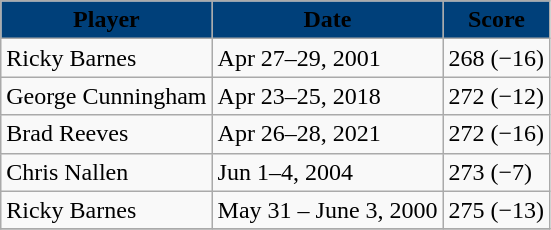<table class="wikitable">
<tr>
<th style="background:#00407a;"><span>Player</span></th>
<th style="background:#00407a;"><span>Date</span></th>
<th style="background:#00407a;"><span>Score</span></th>
</tr>
<tr>
<td>Ricky Barnes</td>
<td>Apr 27–29, 2001</td>
<td>268 (−16)</td>
</tr>
<tr>
<td>George Cunningham</td>
<td>Apr 23–25, 2018</td>
<td>272 (−12)</td>
</tr>
<tr>
<td>Brad Reeves</td>
<td>Apr 26–28, 2021</td>
<td>272 (−16)</td>
</tr>
<tr>
<td>Chris Nallen</td>
<td>Jun 1–4, 2004</td>
<td>273 (−7)</td>
</tr>
<tr>
<td>Ricky Barnes</td>
<td>May 31 – June 3, 2000</td>
<td>275 (−13)</td>
</tr>
<tr>
</tr>
</table>
